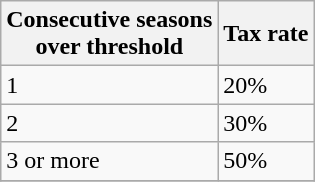<table class="wikitable">
<tr>
<th>Consecutive seasons <br>over threshold</th>
<th>Tax rate</th>
</tr>
<tr>
<td>1</td>
<td>20%</td>
</tr>
<tr>
<td>2</td>
<td>30%</td>
</tr>
<tr>
<td>3 or more</td>
<td>50%</td>
</tr>
<tr>
</tr>
</table>
